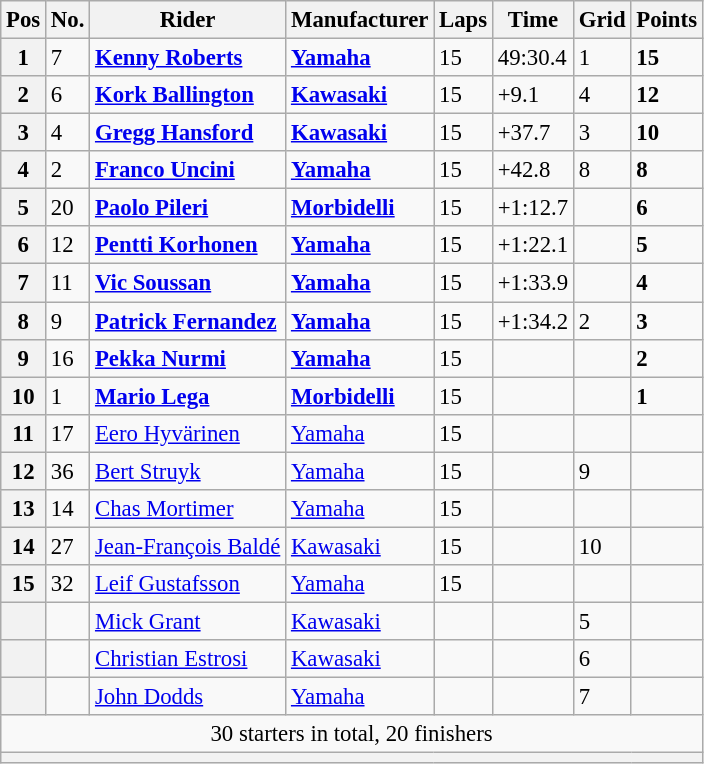<table class="wikitable" style="font-size: 95%;">
<tr>
<th>Pos</th>
<th>No.</th>
<th>Rider</th>
<th>Manufacturer</th>
<th>Laps</th>
<th>Time</th>
<th>Grid</th>
<th>Points</th>
</tr>
<tr>
<th>1</th>
<td>7</td>
<td> <strong><a href='#'>Kenny Roberts</a></strong></td>
<td><strong><a href='#'>Yamaha</a></strong></td>
<td>15</td>
<td>49:30.4</td>
<td>1</td>
<td><strong>15</strong></td>
</tr>
<tr>
<th>2</th>
<td>6</td>
<td> <strong><a href='#'>Kork Ballington</a></strong></td>
<td><strong><a href='#'>Kawasaki</a></strong></td>
<td>15</td>
<td>+9.1</td>
<td>4</td>
<td><strong>12</strong></td>
</tr>
<tr>
<th>3</th>
<td>4</td>
<td> <strong><a href='#'>Gregg Hansford</a></strong></td>
<td><strong><a href='#'>Kawasaki</a></strong></td>
<td>15</td>
<td>+37.7</td>
<td>3</td>
<td><strong>10</strong></td>
</tr>
<tr>
<th>4</th>
<td>2</td>
<td> <strong><a href='#'>Franco Uncini</a></strong></td>
<td><strong><a href='#'>Yamaha</a></strong></td>
<td>15</td>
<td>+42.8</td>
<td>8</td>
<td><strong>8</strong></td>
</tr>
<tr>
<th>5</th>
<td>20</td>
<td> <strong><a href='#'>Paolo Pileri</a></strong></td>
<td><strong><a href='#'>Morbidelli</a></strong></td>
<td>15</td>
<td>+1:12.7</td>
<td></td>
<td><strong>6</strong></td>
</tr>
<tr>
<th>6</th>
<td>12</td>
<td> <strong><a href='#'>Pentti Korhonen</a></strong></td>
<td><strong><a href='#'>Yamaha</a></strong></td>
<td>15</td>
<td>+1:22.1</td>
<td></td>
<td><strong>5</strong></td>
</tr>
<tr>
<th>7</th>
<td>11</td>
<td> <strong><a href='#'>Vic Soussan</a></strong></td>
<td><strong><a href='#'>Yamaha</a></strong></td>
<td>15</td>
<td>+1:33.9</td>
<td></td>
<td><strong>4</strong></td>
</tr>
<tr>
<th>8</th>
<td>9</td>
<td> <strong><a href='#'>Patrick Fernandez</a></strong></td>
<td><strong><a href='#'>Yamaha</a></strong></td>
<td>15</td>
<td>+1:34.2</td>
<td>2</td>
<td><strong>3</strong></td>
</tr>
<tr>
<th>9</th>
<td>16</td>
<td> <strong><a href='#'>Pekka Nurmi</a></strong></td>
<td><strong><a href='#'>Yamaha</a></strong></td>
<td>15</td>
<td></td>
<td></td>
<td><strong>2</strong></td>
</tr>
<tr>
<th>10</th>
<td>1</td>
<td> <strong><a href='#'>Mario Lega</a></strong></td>
<td><strong><a href='#'>Morbidelli</a></strong></td>
<td>15</td>
<td></td>
<td></td>
<td><strong>1</strong></td>
</tr>
<tr>
<th>11</th>
<td>17</td>
<td> <a href='#'>Eero Hyvärinen</a></td>
<td><a href='#'>Yamaha</a></td>
<td>15</td>
<td></td>
<td></td>
<td></td>
</tr>
<tr>
<th>12</th>
<td>36</td>
<td> <a href='#'>Bert Struyk</a></td>
<td><a href='#'>Yamaha</a></td>
<td>15</td>
<td></td>
<td>9</td>
<td></td>
</tr>
<tr>
<th>13</th>
<td>14</td>
<td> <a href='#'>Chas Mortimer</a></td>
<td><a href='#'>Yamaha</a></td>
<td>15</td>
<td></td>
<td></td>
<td></td>
</tr>
<tr>
<th>14</th>
<td>27</td>
<td> <a href='#'>Jean-François Baldé</a></td>
<td><a href='#'>Kawasaki</a></td>
<td>15</td>
<td></td>
<td>10</td>
<td></td>
</tr>
<tr>
<th>15</th>
<td>32</td>
<td> <a href='#'>Leif Gustafsson</a></td>
<td><a href='#'>Yamaha</a></td>
<td>15</td>
<td></td>
<td></td>
<td></td>
</tr>
<tr>
<th></th>
<td></td>
<td> <a href='#'>Mick Grant</a></td>
<td><a href='#'>Kawasaki</a></td>
<td></td>
<td></td>
<td>5</td>
<td></td>
</tr>
<tr>
<th></th>
<td></td>
<td> <a href='#'>Christian Estrosi</a></td>
<td><a href='#'>Kawasaki</a></td>
<td></td>
<td></td>
<td>6</td>
<td></td>
</tr>
<tr>
<th></th>
<td></td>
<td> <a href='#'>John Dodds</a></td>
<td><a href='#'>Yamaha</a></td>
<td></td>
<td></td>
<td>7</td>
<td></td>
</tr>
<tr>
<td colspan=8 align=center>30 starters in total, 20 finishers</td>
</tr>
<tr>
<th colspan=8></th>
</tr>
</table>
